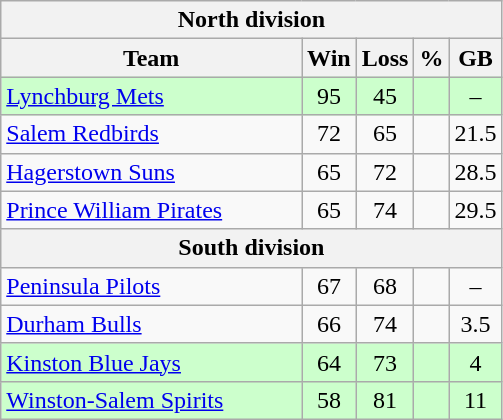<table class="wikitable">
<tr>
<th colspan="5">North division</th>
</tr>
<tr>
<th width="60%">Team</th>
<th>Win</th>
<th>Loss</th>
<th>%</th>
<th>GB</th>
</tr>
<tr align=center bgcolor=ccffcc>
<td align=left><a href='#'>Lynchburg Mets</a></td>
<td>95</td>
<td>45</td>
<td></td>
<td>–</td>
</tr>
<tr align=center>
<td align=left><a href='#'>Salem Redbirds</a></td>
<td>72</td>
<td>65</td>
<td></td>
<td>21.5</td>
</tr>
<tr align=center>
<td align=left><a href='#'>Hagerstown Suns</a></td>
<td>65</td>
<td>72</td>
<td></td>
<td>28.5</td>
</tr>
<tr align=center>
<td align=left><a href='#'>Prince William Pirates</a></td>
<td>65</td>
<td>74</td>
<td></td>
<td>29.5</td>
</tr>
<tr>
<th colspan="5">South division</th>
</tr>
<tr align=center>
<td align=left><a href='#'>Peninsula Pilots</a></td>
<td>67</td>
<td>68</td>
<td></td>
<td>–</td>
</tr>
<tr align=center>
<td align=left><a href='#'>Durham Bulls</a></td>
<td>66</td>
<td>74</td>
<td></td>
<td>3.5</td>
</tr>
<tr align=center bgcolor=ccffcc>
<td align=left><a href='#'>Kinston Blue Jays</a></td>
<td>64</td>
<td>73</td>
<td></td>
<td>4</td>
</tr>
<tr align=center bgcolor=ccffcc>
<td align=left><a href='#'>Winston-Salem Spirits</a></td>
<td>58</td>
<td>81</td>
<td></td>
<td>11</td>
</tr>
</table>
